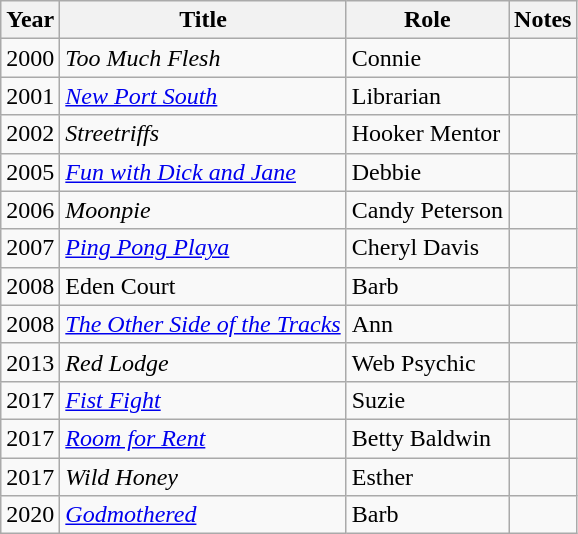<table class="wikitable sortable">
<tr>
<th>Year</th>
<th>Title</th>
<th>Role</th>
<th>Notes</th>
</tr>
<tr>
<td>2000</td>
<td><em>Too Much Flesh</em></td>
<td>Connie</td>
<td></td>
</tr>
<tr>
<td>2001</td>
<td><em><a href='#'>New Port South</a></em></td>
<td>Librarian</td>
<td></td>
</tr>
<tr>
<td>2002</td>
<td><em>Streetriffs</em></td>
<td>Hooker Mentor</td>
<td></td>
</tr>
<tr>
<td>2005</td>
<td><a href='#'><em>Fun with Dick and Jane</em></a></td>
<td>Debbie</td>
<td></td>
</tr>
<tr>
<td>2006</td>
<td><em>Moonpie</em></td>
<td>Candy Peterson</td>
<td></td>
</tr>
<tr>
<td>2007</td>
<td><em><a href='#'>Ping Pong Playa</a></em></td>
<td>Cheryl Davis</td>
<td></td>
</tr>
<tr>
<td>2008</td>
<td>Eden Court</td>
<td>Barb</td>
<td></td>
</tr>
<tr>
<td>2008</td>
<td><em><a href='#'>The Other Side of the Tracks</a></em></td>
<td>Ann</td>
<td></td>
</tr>
<tr>
<td>2013</td>
<td><em>Red Lodge</em></td>
<td>Web Psychic</td>
<td></td>
</tr>
<tr>
<td>2017</td>
<td><em><a href='#'>Fist Fight</a></em></td>
<td>Suzie</td>
<td></td>
</tr>
<tr>
<td>2017</td>
<td><a href='#'><em>Room for Rent</em></a></td>
<td>Betty Baldwin</td>
<td></td>
</tr>
<tr>
<td>2017</td>
<td><em>Wild Honey</em></td>
<td>Esther</td>
<td></td>
</tr>
<tr>
<td>2020</td>
<td><em><a href='#'>Godmothered</a></em></td>
<td>Barb</td>
<td></td>
</tr>
</table>
